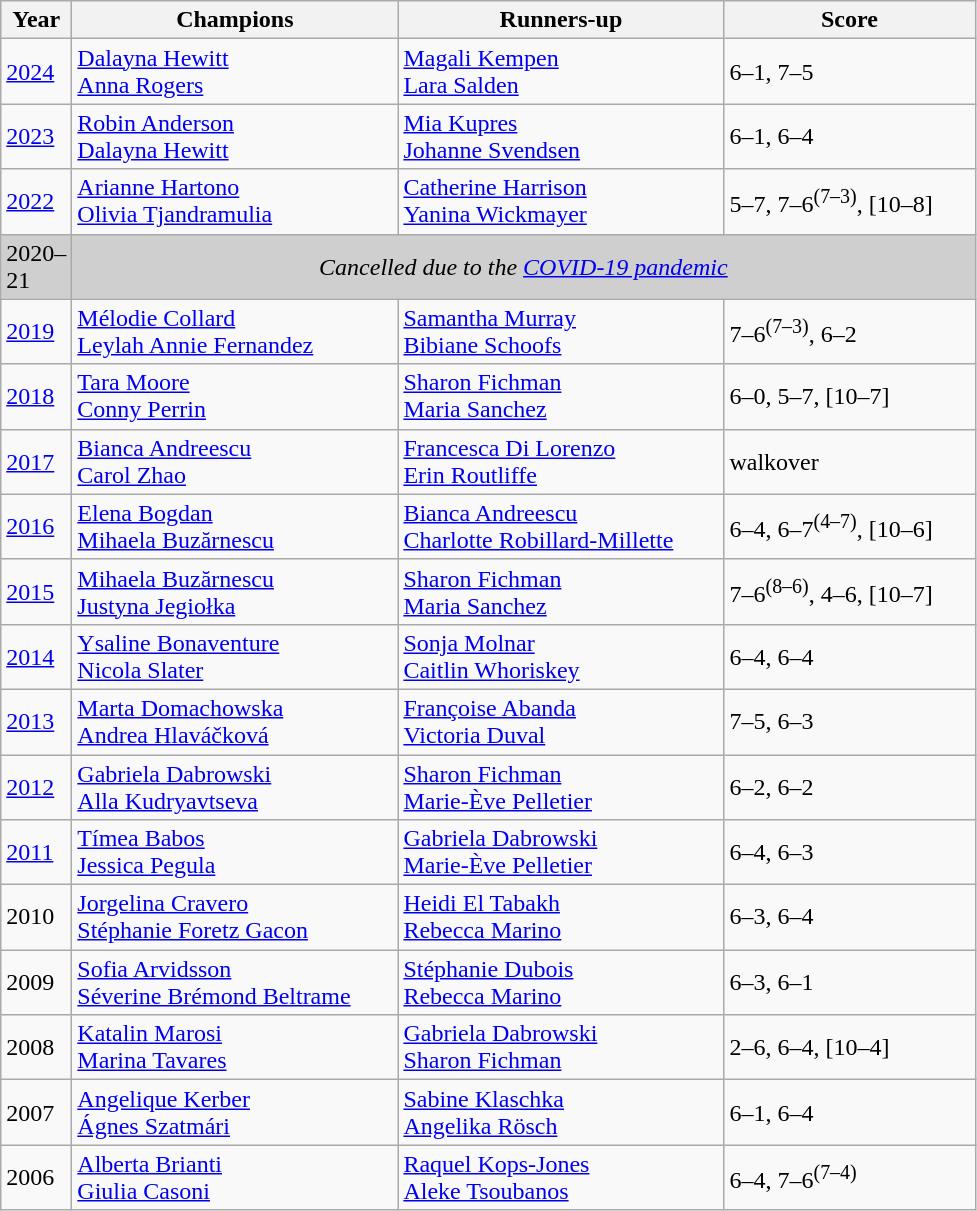<table class="wikitable">
<tr>
<th style="width:40px">Year</th>
<th style="width:210px">Champions</th>
<th style="width:210px">Runners-up</th>
<th style="width:160px">Score</th>
</tr>
<tr>
<td><a href='#'>2024</a></td>
<td> <a href='#'>Dalayna Hewitt</a> <br>  <a href='#'>Anna Rogers</a></td>
<td> <a href='#'>Magali Kempen</a> <br>  <a href='#'>Lara Salden</a></td>
<td>6–1, 7–5</td>
</tr>
<tr>
<td><a href='#'>2023</a></td>
<td> <a href='#'>Robin Anderson</a> <br>  <a href='#'>Dalayna Hewitt</a></td>
<td> <a href='#'>Mia Kupres</a> <br>  <a href='#'>Johanne Svendsen</a></td>
<td>6–1, 6–4</td>
</tr>
<tr>
<td><a href='#'>2022</a></td>
<td> <a href='#'>Arianne Hartono</a> <br>  <a href='#'>Olivia Tjandramulia</a></td>
<td> <a href='#'>Catherine Harrison</a> <br>  <a href='#'>Yanina Wickmayer</a></td>
<td>5–7, 7–6<sup>(7–3)</sup>, [10–8]</td>
</tr>
<tr>
<td style="background:#cfcfcf">2020–21</td>
<td colspan=3 align=center style="background:#cfcfcf"><em>Cancelled due to the <a href='#'>COVID-19 pandemic</a></em></td>
</tr>
<tr>
<td><a href='#'>2019</a></td>
<td> <a href='#'>Mélodie Collard</a> <br>  <a href='#'>Leylah Annie Fernandez</a></td>
<td> <a href='#'>Samantha Murray</a> <br>  <a href='#'>Bibiane Schoofs</a></td>
<td>7–6<sup>(7–3)</sup>, 6–2</td>
</tr>
<tr>
<td><a href='#'>2018</a></td>
<td> <a href='#'>Tara Moore</a> <br>  <a href='#'>Conny Perrin</a></td>
<td> <a href='#'>Sharon Fichman</a> <br>  <a href='#'>Maria Sanchez</a></td>
<td>6–0, 5–7, [10–7]</td>
</tr>
<tr>
<td><a href='#'>2017</a></td>
<td> <a href='#'>Bianca Andreescu</a> <br>  <a href='#'>Carol Zhao</a></td>
<td> <a href='#'>Francesca Di Lorenzo</a> <br>  <a href='#'>Erin Routliffe</a></td>
<td>walkover</td>
</tr>
<tr>
<td><a href='#'>2016</a></td>
<td> <a href='#'>Elena Bogdan</a> <br>  <a href='#'>Mihaela Buzărnescu</a></td>
<td> <a href='#'>Bianca Andreescu</a> <br>  <a href='#'>Charlotte Robillard-Millette</a></td>
<td>6–4, 6–7<sup>(4–7)</sup>, [10–6]</td>
</tr>
<tr>
<td><a href='#'>2015</a></td>
<td> <a href='#'>Mihaela Buzărnescu</a> <br>  <a href='#'>Justyna Jegiołka</a></td>
<td> <a href='#'>Sharon Fichman</a> <br>  <a href='#'>Maria Sanchez</a></td>
<td>7–6<sup>(8–6)</sup>, 4–6, [10–7]</td>
</tr>
<tr>
<td><a href='#'>2014</a></td>
<td> <a href='#'>Ysaline Bonaventure</a> <br>  <a href='#'>Nicola Slater</a></td>
<td> <a href='#'>Sonja Molnar</a> <br>  <a href='#'>Caitlin Whoriskey</a></td>
<td>6–4, 6–4</td>
</tr>
<tr>
<td><a href='#'>2013</a></td>
<td> <a href='#'>Marta Domachowska</a> <br>  <a href='#'>Andrea Hlaváčková</a></td>
<td> <a href='#'>Françoise Abanda</a> <br>  <a href='#'>Victoria Duval</a></td>
<td>7–5, 6–3</td>
</tr>
<tr>
<td><a href='#'>2012</a></td>
<td> <a href='#'>Gabriela Dabrowski</a> <br>  <a href='#'>Alla Kudryavtseva</a></td>
<td> <a href='#'>Sharon Fichman</a> <br>  <a href='#'>Marie-Ève Pelletier</a></td>
<td>6–2, 6–2</td>
</tr>
<tr>
<td><a href='#'>2011</a></td>
<td> <a href='#'>Tímea Babos</a> <br>  <a href='#'>Jessica Pegula</a></td>
<td> <a href='#'>Gabriela Dabrowski</a> <br>  <a href='#'>Marie-Ève Pelletier</a></td>
<td>6–4, 6–3</td>
</tr>
<tr>
<td>2010</td>
<td> <a href='#'>Jorgelina Cravero</a> <br>  <a href='#'>Stéphanie Foretz Gacon</a></td>
<td> <a href='#'>Heidi El Tabakh</a> <br>  <a href='#'>Rebecca Marino</a></td>
<td>6–3, 6–4</td>
</tr>
<tr>
<td>2009</td>
<td> <a href='#'>Sofia Arvidsson</a> <br>  <a href='#'>Séverine Brémond Beltrame</a></td>
<td> <a href='#'>Stéphanie Dubois</a> <br>  <a href='#'>Rebecca Marino</a></td>
<td>6–3, 6–1</td>
</tr>
<tr>
<td>2008</td>
<td> <a href='#'>Katalin Marosi</a> <br>  <a href='#'>Marina Tavares</a></td>
<td> <a href='#'>Gabriela Dabrowski</a> <br>  <a href='#'>Sharon Fichman</a></td>
<td>2–6, 6–4, [10–4]</td>
</tr>
<tr>
<td>2007</td>
<td> <a href='#'>Angelique Kerber</a> <br>  <a href='#'>Ágnes Szatmári</a></td>
<td> <a href='#'>Sabine Klaschka</a> <br>  <a href='#'>Angelika Rösch</a></td>
<td>6–1, 6–4</td>
</tr>
<tr>
<td>2006</td>
<td> <a href='#'>Alberta Brianti</a> <br>  <a href='#'>Giulia Casoni</a></td>
<td> <a href='#'>Raquel Kops-Jones</a><br>  <a href='#'>Aleke Tsoubanos</a></td>
<td>6–4, 7–6<sup>(7–4)</sup></td>
</tr>
</table>
